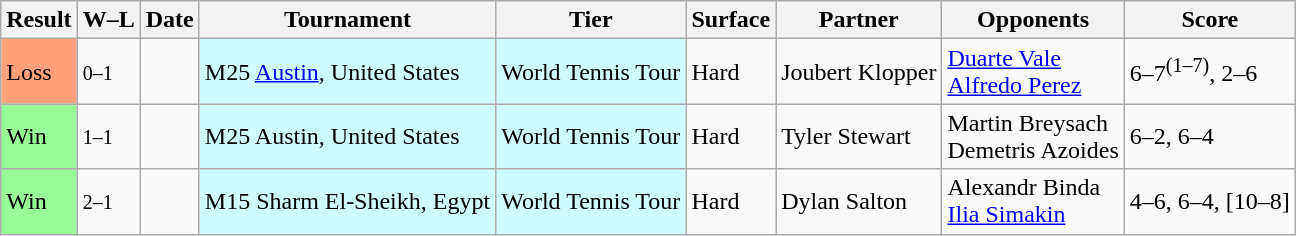<table class="sortable wikitable">
<tr>
<th>Result</th>
<th class="unsortable">W–L</th>
<th>Date</th>
<th>Tournament</th>
<th>Tier</th>
<th>Surface</th>
<th>Partner</th>
<th>Opponents</th>
<th class="unsortable">Score</th>
</tr>
<tr>
<td bgcolor=FFA07A>Loss</td>
<td><small>0–1</small></td>
<td></td>
<td style="background:#cffcff;">M25 <a href='#'>Austin</a>, United States</td>
<td style="background:#cffcff;">World Tennis Tour</td>
<td>Hard</td>
<td> Joubert Klopper</td>
<td> <a href='#'>Duarte Vale</a> <br> <a href='#'>Alfredo Perez</a></td>
<td>6–7<sup>(1–7)</sup>, 2–6</td>
</tr>
<tr>
<td bgcolor=98fb98>Win</td>
<td><small>1–1</small></td>
<td></td>
<td style="background:#cffcff;">M25 Austin, United States</td>
<td style="background:#cffcff;">World Tennis Tour</td>
<td>Hard</td>
<td> Tyler Stewart</td>
<td> Martin Breysach <br> Demetris Azoides</td>
<td>6–2, 6–4</td>
</tr>
<tr>
<td bgcolor=98fb98>Win</td>
<td><small>2–1</small></td>
<td></td>
<td style="background:#cffcff;">M15 Sharm El-Sheikh, Egypt</td>
<td style="background:#cffcff;">World Tennis Tour</td>
<td>Hard</td>
<td> Dylan Salton</td>
<td> Alexandr Binda <br> <a href='#'>Ilia Simakin</a></td>
<td>4–6, 6–4, [10–8]</td>
</tr>
</table>
